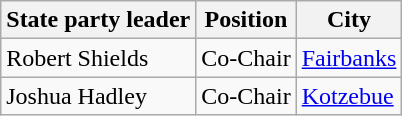<table class="wikitable">
<tr>
<th>State party leader</th>
<th>Position</th>
<th>City</th>
</tr>
<tr>
<td>Robert Shields</td>
<td>Co-Chair</td>
<td><a href='#'>Fairbanks</a></td>
</tr>
<tr>
<td>Joshua Hadley</td>
<td>Co-Chair</td>
<td><a href='#'>Kotzebue</a></td>
</tr>
</table>
